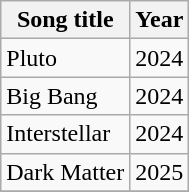<table class="wikitable">
<tr>
<th>Song title</th>
<th>Year</th>
</tr>
<tr>
<td>Pluto</td>
<td>2024</td>
</tr>
<tr>
<td>Big Bang</td>
<td>2024</td>
</tr>
<tr>
<td>Interstellar</td>
<td>2024</td>
</tr>
<tr>
<td>Dark Matter</td>
<td>2025</td>
</tr>
<tr>
</tr>
</table>
